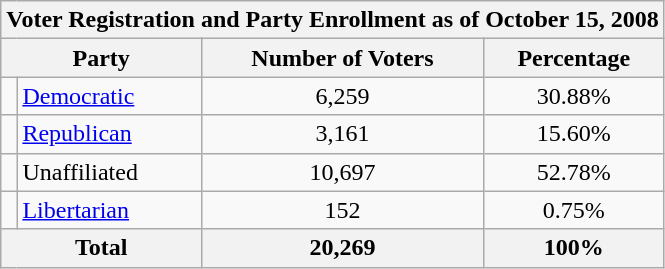<table class=wikitable>
<tr>
<th colspan = 6>Voter Registration and Party Enrollment as of October 15, 2008</th>
</tr>
<tr>
<th colspan = 2>Party</th>
<th>Number of Voters</th>
<th>Percentage</th>
</tr>
<tr>
<td></td>
<td><a href='#'>Democratic</a></td>
<td align = center>6,259</td>
<td align = center>30.88%</td>
</tr>
<tr>
<td></td>
<td><a href='#'>Republican</a></td>
<td align = center>3,161</td>
<td align = center>15.60%</td>
</tr>
<tr>
<td></td>
<td>Unaffiliated</td>
<td align = center>10,697</td>
<td align = center>52.78%</td>
</tr>
<tr>
<td></td>
<td><a href='#'>Libertarian</a></td>
<td align = center>152</td>
<td align = center>0.75%</td>
</tr>
<tr>
<th colspan = 2>Total</th>
<th align = center>20,269</th>
<th align = center>100%</th>
</tr>
</table>
